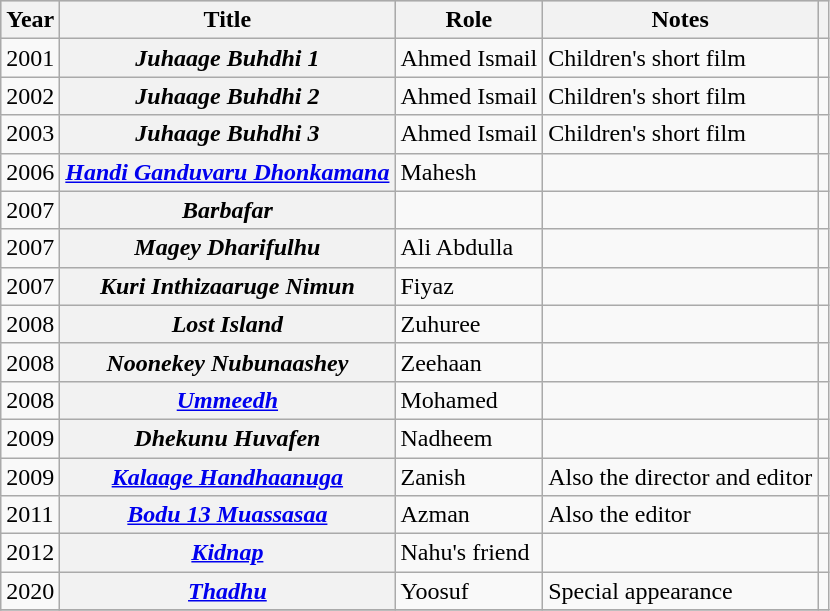<table class="wikitable sortable plainrowheaders">
<tr style="background:#ccc; text-align:center;">
<th scope="col">Year</th>
<th scope="col">Title</th>
<th scope="col">Role</th>
<th scope="col">Notes</th>
<th scope="col" class="unsortable"></th>
</tr>
<tr>
<td>2001</td>
<th scope="row"><em>Juhaage Buhdhi 1</em></th>
<td>Ahmed Ismail</td>
<td>Children's short film</td>
<td></td>
</tr>
<tr>
<td>2002</td>
<th scope="row"><em>Juhaage Buhdhi 2</em></th>
<td>Ahmed Ismail</td>
<td>Children's short film</td>
<td></td>
</tr>
<tr>
<td>2003</td>
<th scope="row"><em>Juhaage Buhdhi 3</em></th>
<td>Ahmed Ismail</td>
<td>Children's short film</td>
<td></td>
</tr>
<tr>
<td>2006</td>
<th scope="row"><em><a href='#'>Handi Ganduvaru Dhonkamana</a></em></th>
<td>Mahesh</td>
<td></td>
<td style="text-align: center;"></td>
</tr>
<tr>
<td>2007</td>
<th scope="row"><em>Barbafar</em></th>
<td></td>
<td></td>
<td></td>
</tr>
<tr>
<td>2007</td>
<th scope="row"><em>Magey Dharifulhu</em></th>
<td>Ali Abdulla</td>
<td></td>
<td style="text-align: center;"></td>
</tr>
<tr>
<td>2007</td>
<th scope="row"><em>Kuri Inthizaaruge Nimun</em></th>
<td>Fiyaz</td>
<td></td>
<td style="text-align: center;"></td>
</tr>
<tr>
<td>2008</td>
<th scope="row"><em>Lost Island</em></th>
<td>Zuhuree</td>
<td></td>
<td></td>
</tr>
<tr>
<td>2008</td>
<th scope="row"><em>Noonekey Nubunaashey</em></th>
<td>Zeehaan</td>
<td></td>
<td style="text-align: center;"></td>
</tr>
<tr>
<td>2008</td>
<th scope="row"><em><a href='#'>Ummeedh</a></em></th>
<td>Mohamed</td>
<td></td>
<td style="text-align: center;"></td>
</tr>
<tr>
<td>2009</td>
<th scope="row"><em>Dhekunu Huvafen</em></th>
<td>Nadheem</td>
<td></td>
<td style="text-align: center;"></td>
</tr>
<tr>
<td>2009</td>
<th scope="row"><em><a href='#'>Kalaage Handhaanuga</a></em></th>
<td>Zanish</td>
<td>Also the director and editor</td>
<td style="text-align: center;"></td>
</tr>
<tr>
<td>2011</td>
<th scope="row"><em><a href='#'>Bodu 13 Muassasaa</a></em></th>
<td>Azman</td>
<td>Also the editor</td>
<td style="text-align: center;"></td>
</tr>
<tr>
<td>2012</td>
<th scope="row"><em><a href='#'>Kidnap</a></em></th>
<td>Nahu's friend</td>
<td></td>
<td style="text-align: center;"></td>
</tr>
<tr>
<td>2020</td>
<th scope="row"><em><a href='#'>Thadhu</a></em></th>
<td>Yoosuf</td>
<td>Special appearance</td>
<td style="text-align: center;"></td>
</tr>
<tr>
</tr>
</table>
